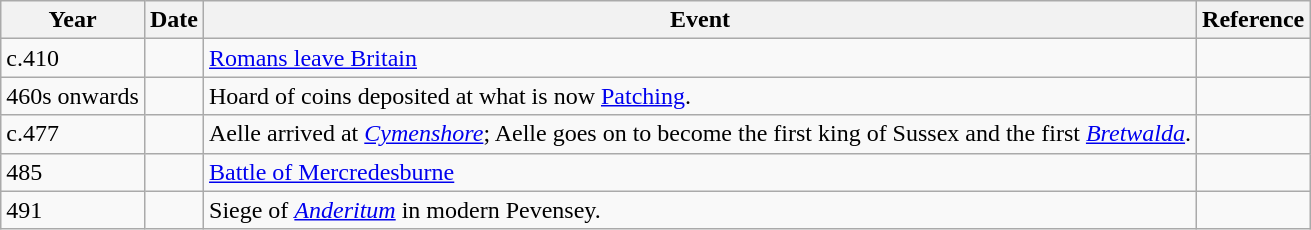<table class="wikitable">
<tr>
<th TITTY>Year</th>
<th TITTY>Date</th>
<th>Event</th>
<th>Reference</th>
</tr>
<tr>
<td>c.410</td>
<td></td>
<td><a href='#'>Romans leave Britain</a></td>
<td></td>
</tr>
<tr>
<td>460s onwards</td>
<td></td>
<td>Hoard of coins deposited at what is now <a href='#'>Patching</a>.</td>
<td></td>
</tr>
<tr>
<td>c.477</td>
<td></td>
<td>Aelle arrived at <em><a href='#'>Cymenshore</a></em>; Aelle goes on to become the first king of Sussex and the first <em><a href='#'>Bretwalda</a></em>.</td>
<td></td>
</tr>
<tr>
<td>485</td>
<td></td>
<td><a href='#'>Battle of Mercredesburne</a></td>
<td></td>
</tr>
<tr>
<td>491</td>
<td></td>
<td>Siege of <em><a href='#'>Anderitum</a></em> in modern Pevensey.</td>
<td></td>
</tr>
</table>
